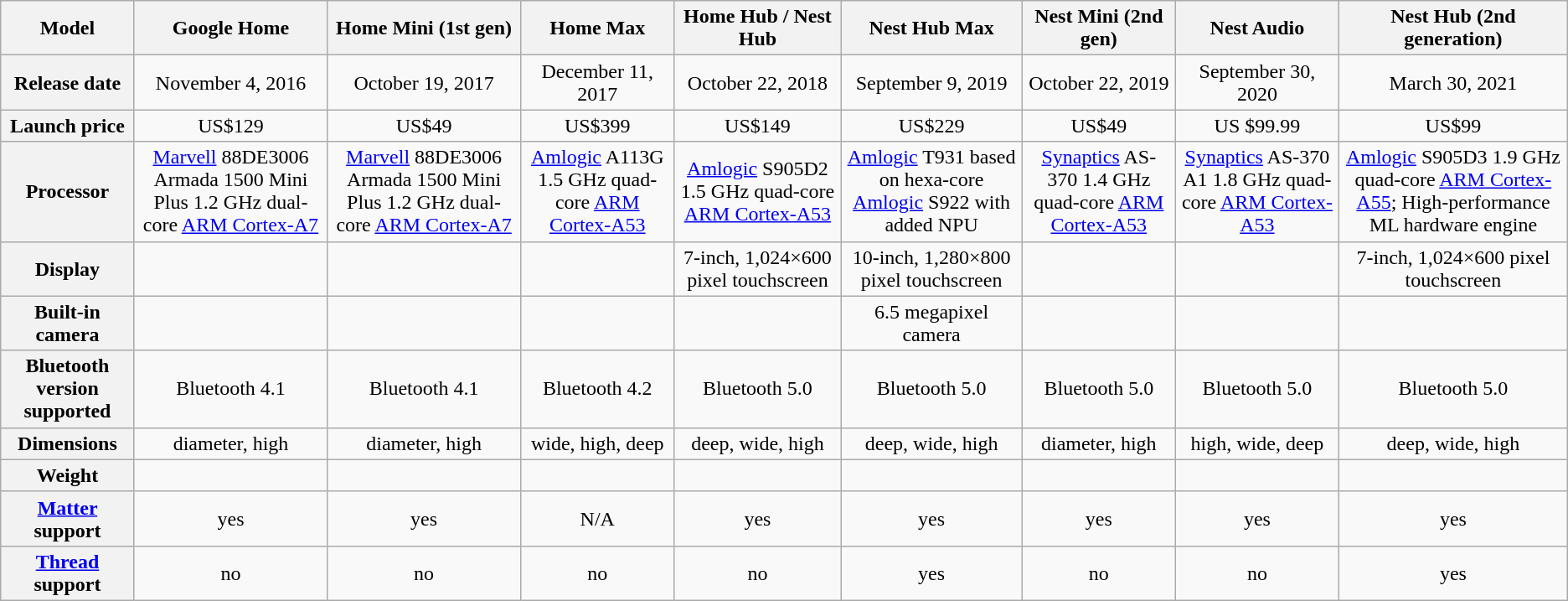<table class="wikitable" style="text-align:center">
<tr>
<th>Model</th>
<th>Google Home</th>
<th>Home Mini (1st gen)</th>
<th>Home Max</th>
<th>Home Hub / Nest Hub</th>
<th>Nest Hub Max</th>
<th>Nest Mini (2nd gen)</th>
<th>Nest Audio</th>
<th>Nest Hub (2nd generation)</th>
</tr>
<tr>
<th>Release date</th>
<td>November 4, 2016</td>
<td>October 19, 2017</td>
<td>December 11, 2017</td>
<td>October 22, 2018</td>
<td>September 9, 2019</td>
<td>October 22, 2019</td>
<td>September 30, 2020</td>
<td>March 30, 2021</td>
</tr>
<tr>
<th>Launch price</th>
<td>US$129</td>
<td>US$49</td>
<td>US$399</td>
<td>US$149</td>
<td>US$229</td>
<td>US$49</td>
<td>US $99.99</td>
<td>US$99</td>
</tr>
<tr>
<th>Processor</th>
<td><a href='#'>Marvell</a> 88DE3006 Armada 1500 Mini Plus 1.2 GHz dual-core <a href='#'>ARM Cortex-A7</a></td>
<td><a href='#'>Marvell</a> 88DE3006 Armada 1500 Mini Plus 1.2 GHz dual-core <a href='#'>ARM Cortex-A7</a></td>
<td><a href='#'>Amlogic</a> A113G 1.5 GHz quad-core <a href='#'>ARM Cortex-A53</a></td>
<td><a href='#'>Amlogic</a> S905D2 1.5 GHz quad-core <a href='#'>ARM Cortex-A53</a></td>
<td><a href='#'>Amlogic</a> T931 based on hexa-core <a href='#'>Amlogic</a> S922 with added NPU</td>
<td><a href='#'>Synaptics</a> AS-370 1.4 GHz quad-core <a href='#'>ARM Cortex-A53</a></td>
<td><a href='#'>Synaptics</a> AS-370 A1 1.8 GHz quad-core <a href='#'>ARM Cortex-A53</a></td>
<td><a href='#'>Amlogic</a> S905D3 1.9 GHz quad-core <a href='#'>ARM Cortex-A55</a>; High-performance ML hardware engine</td>
</tr>
<tr>
<th>Display</th>
<td></td>
<td></td>
<td></td>
<td>7-inch, 1,024×600 pixel touchscreen</td>
<td>10-inch, 1,280×800 pixel touchscreen</td>
<td></td>
<td></td>
<td>7-inch, 1,024×600 pixel touchscreen</td>
</tr>
<tr>
<th>Built-in camera</th>
<td></td>
<td></td>
<td></td>
<td></td>
<td>6.5 megapixel camera</td>
<td></td>
<td></td>
<td></td>
</tr>
<tr>
<th>Bluetooth version supported</th>
<td>Bluetooth 4.1</td>
<td>Bluetooth 4.1</td>
<td>Bluetooth 4.2</td>
<td>Bluetooth 5.0</td>
<td>Bluetooth 5.0</td>
<td>Bluetooth 5.0</td>
<td>Bluetooth 5.0</td>
<td>Bluetooth 5.0</td>
</tr>
<tr>
<th>Dimensions</th>
<td> diameter,  high</td>
<td> diameter,  high</td>
<td> wide,  high,  deep</td>
<td> deep,  wide,  high</td>
<td> deep,  wide,  high</td>
<td> diameter,  high</td>
<td> high,  wide,  deep</td>
<td> deep,  wide,  high</td>
</tr>
<tr>
<th>Weight</th>
<td></td>
<td></td>
<td></td>
<td></td>
<td></td>
<td></td>
<td></td>
<td></td>
</tr>
<tr>
<th><strong><a href='#'>Matter</a> support</strong></th>
<td>yes</td>
<td>yes</td>
<td>N/A</td>
<td>yes</td>
<td>yes</td>
<td>yes</td>
<td>yes</td>
<td>yes</td>
</tr>
<tr>
<th><a href='#'>Thread</a> support</th>
<td>no</td>
<td>no</td>
<td>no</td>
<td>no</td>
<td>yes</td>
<td>no</td>
<td>no</td>
<td>yes</td>
</tr>
</table>
